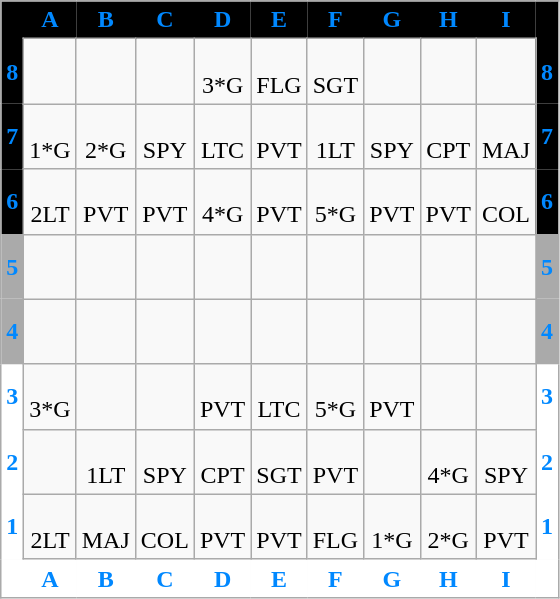<table class="wikitable floatright" style="font-size:100%;text-align:center;">
<tr>
<th style="border:none;background:#000;"> </th>
<th style="border:none;background:#000;color:#08f;">A</th>
<th style="border:none;background:#000;color:#08f;">B</th>
<th style="border:none;background:#000;color:#08f;">C</th>
<th style="border:none;background:#000;color:#08f;">D</th>
<th style="border:none;background:#000;color:#08f;">E</th>
<th style="border:none;background:#000;color:#08f;">F</th>
<th style="border:none;background:#000;color:#08f;">G</th>
<th style="border:none;background:#000;color:#08f;">H</th>
<th style="border:none;background:#000;color:#08f;">I</th>
<th style="border:none;background:#000;"> </th>
</tr>
<tr>
<th style="border:none;background:#000;color:#08f;">8</th>
<td></td>
<td></td>
<td></td>
<td><br>3*G</td>
<td><br>FLG</td>
<td><br>SGT</td>
<td></td>
<td></td>
<td></td>
<th style="border:none;background:#000;color:#08f;">8</th>
</tr>
<tr>
<th style="border:none;background:#000;color:#08f;">7</th>
<td><br>1*G</td>
<td><br>2*G</td>
<td><br>SPY</td>
<td><br>LTC</td>
<td><br>PVT</td>
<td><br>1LT</td>
<td><br>SPY</td>
<td><br>CPT</td>
<td><br>MAJ</td>
<th style="border:none;background:#000;color:#08f;">7</th>
</tr>
<tr>
<th style="border:none;background:#000;color:#08f;">6</th>
<td><br>2LT</td>
<td><br>PVT</td>
<td><br>PVT</td>
<td><br>4*G</td>
<td><br>PVT</td>
<td><br>5*G</td>
<td><br>PVT</td>
<td><br>PVT</td>
<td><br>COL</td>
<th style="border:none;background:#000;color:#08f;">6</th>
</tr>
<tr>
<th style="border:none;background:#aaa;color:#08f;">5</th>
<td><br> </td>
<td></td>
<td></td>
<td><br> </td>
<td></td>
<td></td>
<td><br> </td>
<td></td>
<td></td>
<th style="border:none;background:#aaa;color:#08f;">5</th>
</tr>
<tr>
<th style="border:none;background:#aaa;color:#08f;">4</th>
<td><br> </td>
<td></td>
<td></td>
<td><br> </td>
<td></td>
<td></td>
<td><br> </td>
<td></td>
<td></td>
<th style="border:none;background:#aaa;color:#08f;">4</th>
</tr>
<tr>
<th style="border:none;background:#fff;color:#08f;">3</th>
<td><br>3*G</td>
<td></td>
<td></td>
<td><br>PVT</td>
<td><br>LTC</td>
<td><br>5*G</td>
<td><br>PVT</td>
<td></td>
<td></td>
<th style="border:none;background:#fff;color:#08f;">3</th>
</tr>
<tr>
<th style="border:none;background:#fff;color:#08f;">2</th>
<td></td>
<td><br>1LT</td>
<td><br>SPY</td>
<td><br>CPT</td>
<td><br>SGT</td>
<td><br>PVT</td>
<td></td>
<td><br>4*G</td>
<td><br>SPY</td>
<th style="border:none;background:#fff;color:#08f;">2</th>
</tr>
<tr>
<th style="border:none;background:#fff;color:#08f;">1</th>
<td><br>2LT</td>
<td><br>MAJ</td>
<td><br>COL</td>
<td><br>PVT</td>
<td><br>PVT</td>
<td><br>FLG</td>
<td><br>1*G</td>
<td><br>2*G</td>
<td><br>PVT</td>
<th style="border:none;background:#fff;color:#08f;">1</th>
</tr>
<tr>
<th style="border:none;background:#fff;"> </th>
<th style="border:none;background:#fff;color:#08f;">A</th>
<th style="border:none;background:#fff;color:#08f;">B</th>
<th style="border:none;background:#fff;color:#08f;">C</th>
<th style="border:none;background:#fff;color:#08f;">D</th>
<th style="border:none;background:#fff;color:#08f;">E</th>
<th style="border:none;background:#fff;color:#08f;">F</th>
<th style="border:none;background:#fff;color:#08f;">G</th>
<th style="border:none;background:#fff;color:#08f;">H</th>
<th style="border:none;background:#fff;color:#08f;">I</th>
<th style="border:none;background:#fff;"> </th>
</tr>
</table>
